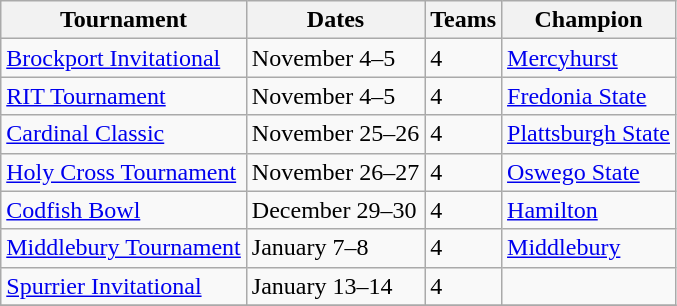<table class="wikitable">
<tr>
<th>Tournament</th>
<th>Dates</th>
<th>Teams</th>
<th>Champion</th>
</tr>
<tr>
<td><a href='#'>Brockport Invitational</a></td>
<td>November 4–5</td>
<td>4</td>
<td><a href='#'>Mercyhurst</a></td>
</tr>
<tr>
<td><a href='#'>RIT Tournament</a></td>
<td>November 4–5</td>
<td>4</td>
<td><a href='#'>Fredonia State</a></td>
</tr>
<tr>
<td><a href='#'>Cardinal Classic</a></td>
<td>November 25–26</td>
<td>4</td>
<td><a href='#'>Plattsburgh State</a></td>
</tr>
<tr>
<td><a href='#'>Holy Cross Tournament</a></td>
<td>November 26–27</td>
<td>4</td>
<td><a href='#'>Oswego State</a></td>
</tr>
<tr>
<td><a href='#'>Codfish Bowl</a></td>
<td>December 29–30</td>
<td>4</td>
<td><a href='#'>Hamilton</a></td>
</tr>
<tr>
<td><a href='#'>Middlebury Tournament</a></td>
<td>January 7–8</td>
<td>4</td>
<td><a href='#'>Middlebury</a></td>
</tr>
<tr>
<td><a href='#'>Spurrier Invitational</a></td>
<td>January 13–14</td>
<td>4</td>
<td></td>
</tr>
<tr>
</tr>
</table>
